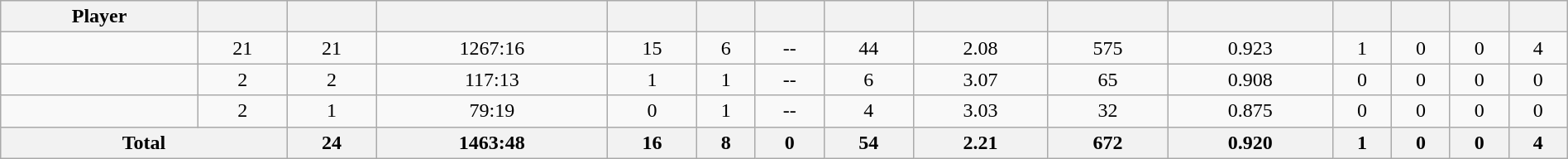<table class="wikitable sortable" style="width:100%; text-align:center;">
<tr>
<th>Player</th>
<th></th>
<th></th>
<th></th>
<th></th>
<th></th>
<th></th>
<th></th>
<th></th>
<th></th>
<th></th>
<th></th>
<th></th>
<th></th>
<th></th>
</tr>
<tr>
<td></td>
<td>21</td>
<td>21</td>
<td>1267:16</td>
<td>15</td>
<td>6</td>
<td>--</td>
<td>44</td>
<td>2.08</td>
<td>575</td>
<td>0.923</td>
<td>1</td>
<td>0</td>
<td>0</td>
<td>4</td>
</tr>
<tr>
<td></td>
<td>2</td>
<td>2</td>
<td>117:13</td>
<td>1</td>
<td>1</td>
<td>--</td>
<td>6</td>
<td>3.07</td>
<td>65</td>
<td>0.908</td>
<td>0</td>
<td>0</td>
<td>0</td>
<td>0</td>
</tr>
<tr>
<td></td>
<td>2</td>
<td>1</td>
<td>79:19</td>
<td>0</td>
<td>1</td>
<td>--</td>
<td>4</td>
<td>3.03</td>
<td>32</td>
<td>0.875</td>
<td>0</td>
<td>0</td>
<td>0</td>
<td>0</td>
</tr>
<tr class="sortbottom">
<th colspan=2>Total</th>
<th>24</th>
<th>1463:48</th>
<th>16</th>
<th>8</th>
<th>0</th>
<th>54</th>
<th>2.21</th>
<th>672</th>
<th>0.920</th>
<th>1</th>
<th>0</th>
<th>0</th>
<th>4</th>
</tr>
</table>
